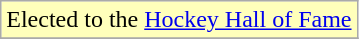<table class="wikitable">
<tr>
<td style="background:#ffb;">Elected to the <a href='#'>Hockey Hall of Fame</a></td>
</tr>
<tr>
</tr>
</table>
